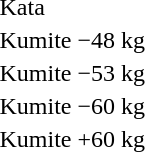<table>
<tr>
<td rowspan=2>Kata<br></td>
<td rowspan=2></td>
<td rowspan=2></td>
<td></td>
</tr>
<tr>
<td></td>
</tr>
<tr>
<td rowspan=2>Kumite −48 kg<br></td>
<td rowspan=2></td>
<td rowspan=2></td>
<td></td>
</tr>
<tr>
<td></td>
</tr>
<tr>
<td rowspan=2>Kumite −53 kg<br></td>
<td rowspan=2></td>
<td rowspan=2></td>
<td></td>
</tr>
<tr>
<td></td>
</tr>
<tr>
<td rowspan=2>Kumite −60 kg<br></td>
<td rowspan=2></td>
<td rowspan=2></td>
<td></td>
</tr>
<tr>
<td></td>
</tr>
<tr>
<td rowspan=2>Kumite +60 kg<br></td>
<td rowspan=2></td>
<td rowspan=2></td>
<td></td>
</tr>
<tr>
<td></td>
</tr>
</table>
